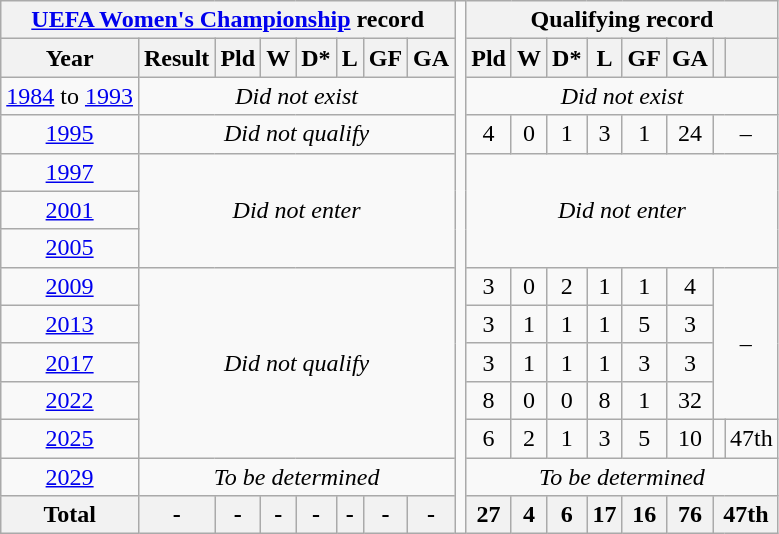<table class="wikitable" style="text-align: center;">
<tr>
<th colspan=8><a href='#'>UEFA Women's Championship</a> record</th>
<td rowspan=100></td>
<th colspan=8>Qualifying record</th>
</tr>
<tr>
<th>Year</th>
<th>Result</th>
<th>Pld</th>
<th>W</th>
<th>D*</th>
<th>L</th>
<th>GF</th>
<th>GA<br></th>
<th>Pld</th>
<th>W</th>
<th>D*</th>
<th>L</th>
<th>GF</th>
<th>GA</th>
<th></th>
<th></th>
</tr>
<tr>
<td><a href='#'>1984</a> to  <a href='#'>1993</a></td>
<td colspan=7><em>Did not exist</em></td>
<td colspan=8><em>Did not exist</em></td>
</tr>
<tr>
<td> <a href='#'>1995</a></td>
<td colspan=7><em>Did not qualify</em></td>
<td>4</td>
<td>0</td>
<td>1</td>
<td>3</td>
<td>1</td>
<td>24</td>
<td colspan=2>–</td>
</tr>
<tr>
<td> <a href='#'>1997</a></td>
<td colspan=7 rowspan=3><em>Did not enter</em></td>
<td colspan=8 rowspan=3><em>Did not enter</em></td>
</tr>
<tr>
<td> <a href='#'>2001</a></td>
</tr>
<tr>
<td> <a href='#'>2005</a></td>
</tr>
<tr>
<td> <a href='#'>2009</a></td>
<td colspan=7 rowspan=5><em>Did not qualify</em></td>
<td>3</td>
<td>0</td>
<td>2</td>
<td>1</td>
<td>1</td>
<td>4</td>
<td colspan=2 rowspan=4>–</td>
</tr>
<tr>
<td> <a href='#'>2013</a></td>
<td>3</td>
<td>1</td>
<td>1</td>
<td>1</td>
<td>5</td>
<td>3</td>
</tr>
<tr>
<td> <a href='#'>2017</a></td>
<td>3</td>
<td>1</td>
<td>1</td>
<td>1</td>
<td>3</td>
<td>3</td>
</tr>
<tr>
<td> <a href='#'>2022</a></td>
<td>8</td>
<td>0</td>
<td>0</td>
<td>8</td>
<td>1</td>
<td>32</td>
</tr>
<tr>
<td> <a href='#'>2025</a></td>
<td>6</td>
<td>2</td>
<td>1</td>
<td>3</td>
<td>5</td>
<td>10</td>
<td></td>
<td>47th</td>
</tr>
<tr>
<td><a href='#'>2029</a></td>
<td colspan=7><em>To be determined</em></td>
<td colspan=8><em>To be determined</em></td>
</tr>
<tr>
<th>Total</th>
<th>-</th>
<th>-</th>
<th>-</th>
<th>-</th>
<th>-</th>
<th>-</th>
<th>-</th>
<th>27</th>
<th>4</th>
<th>6</th>
<th>17</th>
<th>16</th>
<th>76</th>
<th colspan=2>47th</th>
</tr>
</table>
